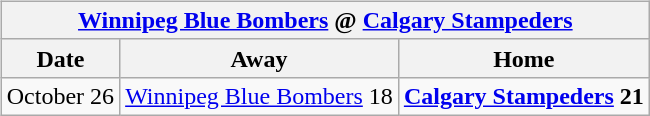<table cellspacing="10">
<tr>
<td valign="top"><br><table class="wikitable">
<tr>
<th colspan="4"><a href='#'>Winnipeg Blue Bombers</a> @ <a href='#'>Calgary Stampeders</a></th>
</tr>
<tr>
<th>Date</th>
<th>Away</th>
<th>Home</th>
</tr>
<tr>
<td>October 26</td>
<td><a href='#'>Winnipeg Blue Bombers</a> 18</td>
<td><strong><a href='#'>Calgary Stampeders</a> 21</strong></td>
</tr>
</table>
</td>
</tr>
</table>
